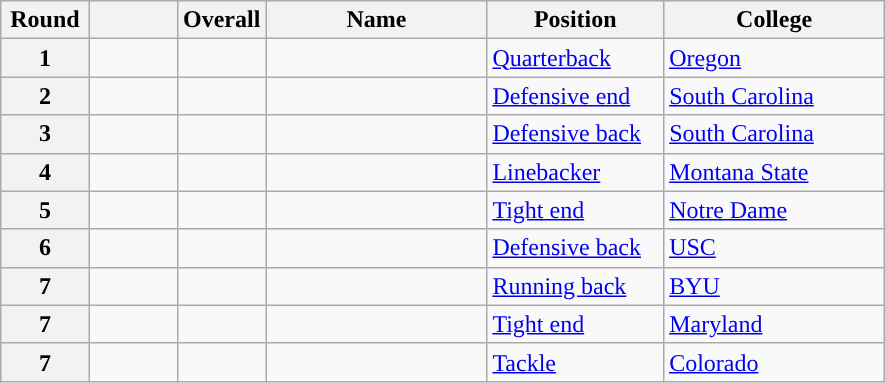<table class="wikitable sortable">
<tr>
<th scope="col" style="width: 10%;">Round</th>
<th scope="col" style="width: 10%;"></th>
<th scope="col" style="width: 10%;">Overall</th>
<th scope="col" style="width: 25%;">Name</th>
<th scope="col" style="width: 20%;">Position</th>
<th scope="col" style="width: 25%;">College</th>
</tr>
<tr>
<th scope="row">1</th>
<td></td>
<td></td>
<td></td>
<td><a href='#'>Quarterback</a></td>
<td><a href='#'>Oregon</a></td>
</tr>
<tr>
<th scope="row">2</th>
<td></td>
<td></td>
<td></td>
<td><a href='#'>Defensive end</a></td>
<td><a href='#'>South Carolina</a></td>
</tr>
<tr>
<th scope="row">3</th>
<td></td>
<td></td>
<td></td>
<td><a href='#'>Defensive back</a></td>
<td><a href='#'>South Carolina</a></td>
</tr>
<tr>
<th scope="row">4</th>
<td></td>
<td></td>
<td></td>
<td><a href='#'>Linebacker</a></td>
<td><a href='#'>Montana State</a></td>
</tr>
<tr>
<th scope="row">5</th>
<td></td>
<td></td>
<td></td>
<td><a href='#'>Tight end</a></td>
<td><a href='#'>Notre Dame</a></td>
</tr>
<tr>
<th scope="row">6</th>
<td></td>
<td></td>
<td></td>
<td><a href='#'>Defensive back</a></td>
<td><a href='#'>USC</a></td>
</tr>
<tr>
<th scope="row">7</th>
<td></td>
<td></td>
<td></td>
<td><a href='#'>Running back</a></td>
<td><a href='#'>BYU</a></td>
</tr>
<tr>
<th scope="row">7</th>
<td></td>
<td></td>
<td></td>
<td><a href='#'>Tight end</a></td>
<td><a href='#'>Maryland</a></td>
</tr>
<tr>
<th scope="row">7</th>
<td></td>
<td></td>
<td></td>
<td><a href='#'>Tackle</a></td>
<td><a href='#'>Colorado</a></td>
</tr>
</table>
